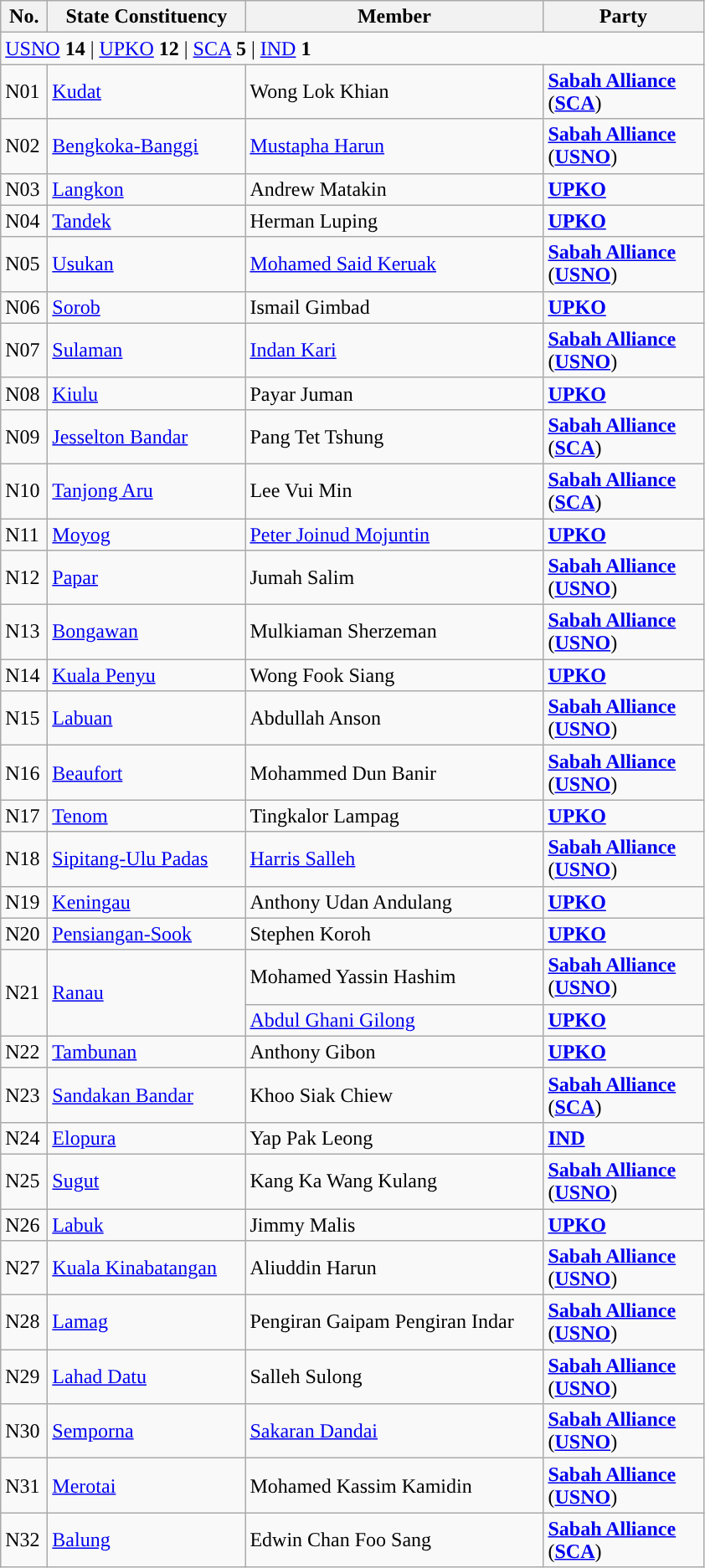<table class="wikitable sortable">
<tr>
<th style="width:30px;">No.</th>
<th style="width:150px;">State Constituency</th>
<th style="width:230px;">Member</th>
<th style="width:120px;">Party</th>
</tr>
<tr>
<td colspan="4"><a href='#'>USNO</a> <strong>14</strong> | <a href='#'>UPKO</a> <strong>12</strong> | <a href='#'>SCA</a> <strong>5</strong> | <a href='#'>IND</a> <strong>1</strong></td>
</tr>
<tr>
<td>N01</td>
<td><a href='#'>Kudat</a></td>
<td>Wong Lok Khian</td>
<td><strong><a href='#'>Sabah Alliance</a></strong> (<strong><a href='#'>SCA</a></strong>)</td>
</tr>
<tr>
<td>N02</td>
<td><a href='#'>Bengkoka-Banggi</a></td>
<td><a href='#'>Mustapha Harun</a></td>
<td><strong><a href='#'>Sabah Alliance</a></strong> (<strong><a href='#'>USNO</a></strong>)</td>
</tr>
<tr>
<td>N03</td>
<td><a href='#'>Langkon</a></td>
<td>Andrew Matakin</td>
<td><strong><a href='#'>UPKO</a></strong></td>
</tr>
<tr>
<td>N04</td>
<td><a href='#'>Tandek</a></td>
<td>Herman Luping</td>
<td><strong><a href='#'>UPKO</a></strong></td>
</tr>
<tr>
<td>N05</td>
<td><a href='#'>Usukan</a></td>
<td><a href='#'>Mohamed Said Keruak</a></td>
<td><strong><a href='#'>Sabah Alliance</a></strong> (<strong><a href='#'>USNO</a></strong>)</td>
</tr>
<tr>
<td>N06</td>
<td><a href='#'>Sorob</a></td>
<td>Ismail Gimbad</td>
<td><strong><a href='#'>UPKO</a></strong></td>
</tr>
<tr>
<td>N07</td>
<td><a href='#'>Sulaman</a></td>
<td><a href='#'>Indan Kari</a></td>
<td><strong><a href='#'>Sabah Alliance</a></strong> (<strong><a href='#'>USNO</a></strong>)</td>
</tr>
<tr>
<td>N08</td>
<td><a href='#'>Kiulu</a></td>
<td>Payar Juman</td>
<td><strong><a href='#'>UPKO</a></strong></td>
</tr>
<tr>
<td>N09</td>
<td><a href='#'>Jesselton Bandar</a></td>
<td>Pang Tet Tshung</td>
<td><strong><a href='#'>Sabah Alliance</a></strong> (<strong><a href='#'>SCA</a></strong>)</td>
</tr>
<tr>
<td>N10</td>
<td><a href='#'>Tanjong Aru</a></td>
<td>Lee Vui Min</td>
<td><strong><a href='#'>Sabah Alliance</a></strong> (<strong><a href='#'>SCA</a></strong>)</td>
</tr>
<tr>
<td>N11</td>
<td><a href='#'>Moyog</a></td>
<td><a href='#'>Peter Joinud Mojuntin</a></td>
<td><strong><a href='#'>UPKO</a></strong></td>
</tr>
<tr>
<td>N12</td>
<td><a href='#'>Papar</a></td>
<td>Jumah Salim</td>
<td><strong><a href='#'>Sabah Alliance</a></strong> (<strong><a href='#'>USNO</a></strong>)</td>
</tr>
<tr>
<td>N13</td>
<td><a href='#'>Bongawan</a></td>
<td>Mulkiaman Sherzeman</td>
<td><strong><a href='#'>Sabah Alliance</a></strong> (<strong><a href='#'>USNO</a></strong>)</td>
</tr>
<tr>
<td>N14</td>
<td><a href='#'>Kuala Penyu</a></td>
<td>Wong Fook Siang</td>
<td><strong><a href='#'>UPKO</a></strong></td>
</tr>
<tr>
<td>N15</td>
<td><a href='#'>Labuan</a></td>
<td>Abdullah Anson</td>
<td><strong><a href='#'>Sabah Alliance</a></strong> (<strong><a href='#'>USNO</a></strong>)</td>
</tr>
<tr>
<td>N16</td>
<td><a href='#'>Beaufort</a></td>
<td>Mohammed Dun Banir</td>
<td><strong><a href='#'>Sabah Alliance</a></strong> (<strong><a href='#'>USNO</a></strong>)</td>
</tr>
<tr>
<td>N17</td>
<td><a href='#'>Tenom</a></td>
<td>Tingkalor Lampag</td>
<td><strong><a href='#'>UPKO</a></strong></td>
</tr>
<tr>
<td>N18</td>
<td><a href='#'>Sipitang-Ulu Padas</a></td>
<td><a href='#'>Harris Salleh</a></td>
<td><strong><a href='#'>Sabah Alliance</a></strong> (<strong><a href='#'>USNO</a></strong>)</td>
</tr>
<tr>
<td>N19</td>
<td><a href='#'>Keningau</a></td>
<td>Anthony Udan Andulang</td>
<td><strong><a href='#'>UPKO</a></strong></td>
</tr>
<tr>
<td>N20</td>
<td><a href='#'>Pensiangan-Sook</a></td>
<td>Stephen Koroh</td>
<td><strong><a href='#'>UPKO</a></strong></td>
</tr>
<tr>
<td rowspan=2>N21</td>
<td rowspan=2><a href='#'>Ranau</a></td>
<td>Mohamed Yassin Hashim </td>
<td><strong><a href='#'>Sabah Alliance</a></strong> (<strong><a href='#'>USNO</a></strong>)</td>
</tr>
<tr>
<td><a href='#'>Abdul Ghani Gilong</a> </td>
<td><strong><a href='#'>UPKO</a></strong></td>
</tr>
<tr>
<td>N22</td>
<td><a href='#'>Tambunan</a></td>
<td>Anthony Gibon</td>
<td><strong><a href='#'>UPKO</a></strong></td>
</tr>
<tr>
<td>N23</td>
<td><a href='#'>Sandakan Bandar</a></td>
<td>Khoo Siak Chiew</td>
<td><strong><a href='#'>Sabah Alliance</a></strong> (<strong><a href='#'>SCA</a></strong>)</td>
</tr>
<tr>
<td>N24</td>
<td><a href='#'>Elopura</a></td>
<td>Yap Pak Leong</td>
<td><strong><a href='#'>IND</a></strong></td>
</tr>
<tr>
<td>N25</td>
<td><a href='#'>Sugut</a></td>
<td>Kang Ka Wang Kulang</td>
<td><strong><a href='#'>Sabah Alliance</a></strong> (<strong><a href='#'>USNO</a></strong>)</td>
</tr>
<tr>
<td>N26</td>
<td><a href='#'>Labuk</a></td>
<td>Jimmy Malis</td>
<td><strong><a href='#'>UPKO</a></strong></td>
</tr>
<tr>
<td>N27</td>
<td><a href='#'>Kuala Kinabatangan</a></td>
<td>Aliuddin Harun</td>
<td><strong><a href='#'>Sabah Alliance</a></strong> (<strong><a href='#'>USNO</a></strong>)</td>
</tr>
<tr>
<td>N28</td>
<td><a href='#'>Lamag</a></td>
<td>Pengiran Gaipam Pengiran Indar</td>
<td><strong><a href='#'>Sabah Alliance</a></strong> (<strong><a href='#'>USNO</a></strong>)</td>
</tr>
<tr>
<td>N29</td>
<td><a href='#'>Lahad Datu</a></td>
<td>Salleh Sulong</td>
<td><strong><a href='#'>Sabah Alliance</a></strong> (<strong><a href='#'>USNO</a></strong>)</td>
</tr>
<tr>
<td>N30</td>
<td><a href='#'>Semporna</a></td>
<td><a href='#'>Sakaran Dandai</a></td>
<td><strong><a href='#'>Sabah Alliance</a></strong> (<strong><a href='#'>USNO</a></strong>)</td>
</tr>
<tr>
<td>N31</td>
<td><a href='#'>Merotai</a></td>
<td>Mohamed Kassim Kamidin</td>
<td><strong><a href='#'>Sabah Alliance</a></strong> (<strong><a href='#'>USNO</a></strong>)</td>
</tr>
<tr>
<td>N32</td>
<td><a href='#'>Balung</a></td>
<td>Edwin Chan Foo Sang</td>
<td><strong><a href='#'>Sabah Alliance</a></strong> (<strong><a href='#'>SCA</a></strong>)</td>
</tr>
</table>
